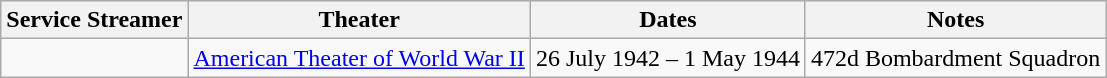<table class="wikitable">
<tr style="background:#efefef;">
<th>Service Streamer</th>
<th>Theater</th>
<th>Dates</th>
<th>Notes</th>
</tr>
<tr>
<td></td>
<td><a href='#'>American Theater of World War II</a></td>
<td>26 July 1942 – 1 May 1944</td>
<td>472d Bombardment Squadron</td>
</tr>
</table>
